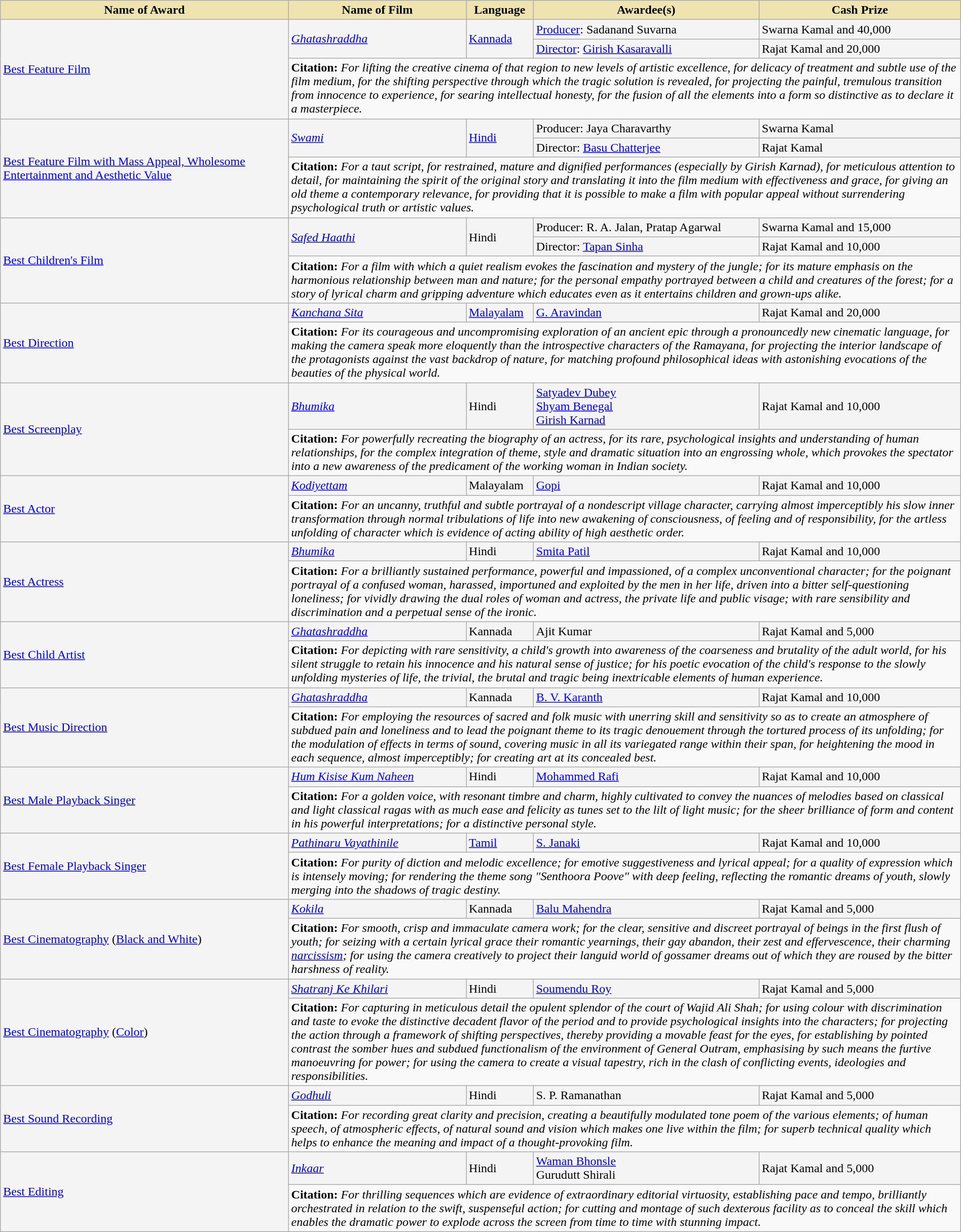<table class="wikitable" style="width:100%;">
<tr>
<th style="background-color:#EFE4B0;width:30%;">Name of Award</th>
<th style="background-color:#EFE4B0;width:18.5%;">Name of Film</th>
<th style="background-color:#EFE4B0;width:7%;">Language</th>
<th style="background-color:#EFE4B0;width:23.5%;">Awardee(s)</th>
<th style="background-color:#EFE4B0;width:21%;">Cash Prize</th>
</tr>
<tr style="background-color:#F4F4F4">
<td rowspan="3"><a href='#'>Best Feature Film</a></td>
<td rowspan="2"><em><a href='#'>Ghatashraddha</a></em></td>
<td rowspan="2"><a href='#'>Kannada</a></td>
<td><a href='#'>Producer</a>: Sadanand Suvarna</td>
<td>Swarna Kamal and 40,000</td>
</tr>
<tr style="background-color:#F4F4F4">
<td><a href='#'>Director</a>: <a href='#'>Girish Kasaravalli</a></td>
<td>Rajat Kamal and 20,000</td>
</tr>
<tr style="background-color:#F9F9F9">
<td colspan="4"><strong>Citation:</strong> <em>For lifting the creative cinema of that region to new levels of artistic excellence, for delicacy of treatment and subtle use of the film medium, for the shifting perspective through which the tragic solution is revealed, for projecting the painful, tremulous transition from innocence to experience, for searing intellectual honesty, for the fusion of all the elements into a form so distinctive as to declare it a masterpiece.</em></td>
</tr>
<tr style="background-color:#F4F4F4">
<td rowspan="3"><a href='#'>Best Feature Film with Mass Appeal, Wholesome Entertainment and Aesthetic Value</a></td>
<td rowspan="2"><em><a href='#'>Swami</a></em></td>
<td rowspan="2"><a href='#'>Hindi</a></td>
<td>Producer: Jaya Charavarthy</td>
<td>Swarna Kamal</td>
</tr>
<tr style="background-color:#F4F4F4">
<td>Director: <a href='#'>Basu Chatterjee</a></td>
<td>Rajat Kamal</td>
</tr>
<tr style="background-color:#F9F9F9">
<td colspan="4"><strong>Citation:</strong> <em>For a taut script, for restrained, mature and dignified performances (especially by Girish Karnad), for meticulous attention to detail, for maintaining the spirit of the original story and translating it into the film medium with effectiveness and grace, for giving an old theme a contemporary relevance, for providing that it is possible to make a film with popular appeal without surrendering psychological truth or artistic values.</em></td>
</tr>
<tr style="background-color:#F4F4F4">
<td rowspan="3"><a href='#'>Best Children's Film</a></td>
<td rowspan="2"><em><a href='#'>Safed Haathi</a></em></td>
<td rowspan="2">Hindi</td>
<td>Producer: R. A. Jalan, Pratap Agarwal</td>
<td>Swarna Kamal and 15,000</td>
</tr>
<tr style="background-color:#F4F4F4">
<td>Director: <a href='#'>Tapan Sinha</a></td>
<td>Rajat Kamal and 10,000</td>
</tr>
<tr style="background-color:#F9F9F9">
<td colspan="4"><strong>Citation:</strong> <em>For a film with which a quiet realism evokes the fascination and mystery of the jungle; for its mature emphasis on the harmonious relationship between man and nature; for the personal empathy portrayed between a child and creatures of the forest; for a story of lyrical charm and gripping adventure which educates even as it entertains children and grown-ups alike.</em></td>
</tr>
<tr style="background-color:#F4F4F4">
<td rowspan="2"><a href='#'>Best Direction</a></td>
<td><em><a href='#'>Kanchana Sita</a></em></td>
<td><a href='#'>Malayalam</a></td>
<td><a href='#'>G. Aravindan</a></td>
<td>Rajat Kamal and 20,000</td>
</tr>
<tr style="background-color:#F9F9F9">
<td colspan="4"><strong>Citation:</strong> <em>For its courageous and uncompromising exploration of an ancient epic through a pronouncedly new cinematic language, for making the camera speak more eloquently than the introspective characters of the Ramayana, for projecting the interior landscape of the protagonists against the vast backdrop of nature, for matching profound philosophical ideas with astonishing evocations of the beauties of the physical world.</em></td>
</tr>
<tr style="background-color:#F4F4F4">
<td rowspan="2"><a href='#'>Best Screenplay</a></td>
<td><em><a href='#'>Bhumika</a></em></td>
<td>Hindi</td>
<td><a href='#'>Satyadev Dubey</a><br><a href='#'>Shyam Benegal</a><br><a href='#'>Girish Karnad</a></td>
<td>Rajat Kamal and 10,000</td>
</tr>
<tr style="background-color:#F9F9F9">
<td colspan="4"><strong>Citation:</strong> <em>For powerfully recreating the biography of an actress, for its rare, psychological insights and understanding of human relationships, for the complex integration of theme, style and dramatic situation into an engrossing whole, which provokes the spectator into a new awareness of the predicament of the working woman in Indian society.</em></td>
</tr>
<tr style="background-color:#F4F4F4">
<td rowspan="2"><a href='#'>Best Actor</a></td>
<td><em><a href='#'>Kodiyettam</a></em></td>
<td>Malayalam</td>
<td><a href='#'>Gopi</a></td>
<td>Rajat Kamal and 10,000</td>
</tr>
<tr style="background-color:#F9F9F9">
<td colspan="4"><strong>Citation:</strong> <em>For an uncanny, truthful and subtle portrayal of a nondescript village character, carrying almost imperceptibly his slow inner transformation through normal tribulations of life into new awakening of consciousness, of feeling and of responsibility, for the artless unfolding of character which is evidence of acting ability of high aesthetic order.</em></td>
</tr>
<tr style="background-color:#F4F4F4">
<td rowspan="2"><a href='#'>Best Actress</a></td>
<td><em><a href='#'>Bhumika</a></em></td>
<td>Hindi</td>
<td><a href='#'>Smita Patil</a></td>
<td>Rajat Kamal and 10,000</td>
</tr>
<tr style="background-color:#F9F9F9">
<td colspan="4"><strong>Citation:</strong> <em>For a brilliantly sustained performance, powerful and impassioned, of a complex unconventional character; for the poignant portrayal of a confused woman, harassed, importuned and exploited by the men in her life, driven into a bitter self-questioning loneliness; for vividly drawing the dual roles of woman and actress, the private life and public visage; with rare sensibility and discrimination and a perpetual sense of the ironic.</em></td>
</tr>
<tr style="background-color:#F4F4F4">
<td rowspan="2"><a href='#'>Best Child Artist</a></td>
<td><em><a href='#'>Ghatashraddha</a></em></td>
<td>Kannada</td>
<td>Ajit Kumar</td>
<td>Rajat Kamal and 5,000</td>
</tr>
<tr style="background-color:#F9F9F9">
<td colspan="4"><strong>Citation:</strong> <em>For depicting with rare sensitivity, a child's growth into awareness of the coarseness and brutality of the adult world, for his silent struggle to retain his innocence and his natural sense of justice; for his poetic evocation of the child's response to the slowly unfolding mysteries of life, the trivial, the brutal and tragic being inextricable elements of human experience.</em></td>
</tr>
<tr style="background-color:#F4F4F4">
<td rowspan="2"><a href='#'>Best Music Direction</a></td>
<td><em><a href='#'>Ghatashraddha</a></em></td>
<td>Kannada</td>
<td><a href='#'>B. V. Karanth</a></td>
<td>Rajat Kamal and 10,000</td>
</tr>
<tr style="background-color:#F9F9F9">
<td colspan="4"><strong>Citation:</strong> <em>For employing the resources of sacred and folk music with unerring skill and sensitivity so as to create an atmosphere of subdued pain and loneliness and to lead the poignant theme to its tragic denouement through the tortured process of its unfolding; for the modulation of effects in terms of sound, covering music in all its variegated range within their span, for heightening the mood in each sequence, almost imperceptibly; for creating art at its concealed best.</em></td>
</tr>
<tr style="background-color:#F4F4F4">
<td rowspan="2"><a href='#'>Best Male Playback Singer</a></td>
<td><em><a href='#'>Hum Kisise Kum Naheen</a></em></td>
<td>Hindi</td>
<td><a href='#'>Mohammed Rafi</a></td>
<td>Rajat Kamal and 10,000</td>
</tr>
<tr style="background-color:#F9F9F9">
<td colspan="4"><strong>Citation:</strong> <em>For a golden voice, with resonant timbre and charm, highly cultivated to convey the nuances of melodies based on classical and light classical ragas with as much ease and felicity as tunes set to the lilt of light music; for the sheer brilliance of form and content in his powerful interpretations; for a distinctive personal style.</em></td>
</tr>
<tr style="background-color:#F4F4F4">
<td rowspan="2"><a href='#'>Best Female Playback Singer</a></td>
<td><em><a href='#'>Pathinaru Vayathinile</a></em><br></td>
<td><a href='#'>Tamil</a></td>
<td><a href='#'>S. Janaki</a></td>
<td>Rajat Kamal and 10,000</td>
</tr>
<tr style="background-color:#F9F9F9">
<td colspan="4"><strong>Citation:</strong> <em>For purity of diction and melodic excellence; for emotive suggestiveness and lyrical appeal; for a quality of expression which is intensely moving; for rendering the theme song "Senthoora Poove" with deep feeling, reflecting the romantic dreams of youth, slowly merging into the shadows of tragic destiny.</em></td>
</tr>
<tr style="background-color:#F4F4F4">
<td rowspan="2"><a href='#'>Best Cinematography</a> (<a href='#'>Black and White</a>)</td>
<td><em><a href='#'>Kokila</a></em></td>
<td>Kannada</td>
<td><a href='#'>Balu Mahendra</a></td>
<td>Rajat Kamal and 5,000</td>
</tr>
<tr style="background-color:#F9F9F9">
<td colspan="4"><strong>Citation:</strong> <em>For smooth, crisp and immaculate camera work; for the clear, sensitive and discreet portrayal of beings in the first flush of youth; for seizing with a certain lyrical grace their romantic yearnings, their gay abandon, their zest and effervescence, their charming <a href='#'>narcissism</a>; for using the camera creatively to project their languid world of gossamer dreams out of which they are roused by the bitter harshness of reality.</em></td>
</tr>
<tr style="background-color:#F4F4F4">
<td rowspan="2"><a href='#'>Best Cinematography</a> (<a href='#'>Color</a>)</td>
<td><em><a href='#'>Shatranj Ke Khilari</a></em></td>
<td>Hindi</td>
<td><a href='#'>Soumendu Roy</a></td>
<td>Rajat Kamal and 5,000</td>
</tr>
<tr style="background-color:#F9F9F9">
<td colspan="4"><strong>Citation:</strong> <em>For capturing in meticulous detail the opulent splendor of the court of Wajid Ali Shah; for using colour with discrimination and taste to evoke the distinctive decadent flavor of the period and to provide psychological insights into the characters; for projecting the action through a framework of shifting perspectives, thereby providing a movable feast for the eyes, for establishing by pointed contrast the somber hues and subdued functionalism of the environment of General Outram, emphasising by such means the furtive manoeuvring for power; for using the camera to create a visual tapestry, rich in the clash of conflicting events, ideologies and responsibilities.</em></td>
</tr>
<tr style="background-color:#F4F4F4">
<td rowspan="2"><a href='#'>Best Sound Recording</a></td>
<td><em><a href='#'>Godhuli</a></em></td>
<td>Hindi</td>
<td>S. P. Ramanathan</td>
<td>Rajat Kamal and 5,000</td>
</tr>
<tr style="background-color:#F9F9F9">
<td colspan="4"><strong>Citation:</strong> <em>For recording great clarity and precision, creating a beautifully modulated tone poem of the various elements; of human speech, of atmospheric effects, of natural sound and vision which makes one live within the film; for superb technical quality which helps to enhance the meaning and impact of a thought-provoking film.</em></td>
</tr>
<tr style="background-color:#F4F4F4">
<td rowspan="2"><a href='#'>Best Editing</a></td>
<td><em><a href='#'>Inkaar</a></em></td>
<td>Hindi</td>
<td><a href='#'>Waman Bhonsle</a><br>Gurudutt Shirali</td>
<td>Rajat Kamal and 5,000</td>
</tr>
<tr style="background-color:#F9F9F9">
<td colspan="4"><strong>Citation:</strong> <em>For thrilling sequences which are evidence of extraordinary editorial virtuosity, establishing pace and tempo, brilliantly orchestrated in relation to the swift, suspenseful action; for cutting and montage of such dexterous facility as to conceal the skill which enables the dramatic power to explode across the screen from time to time with stunning impact.</em></td>
</tr>
</table>
